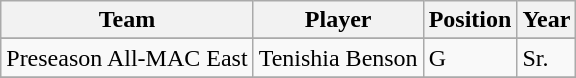<table class="wikitable" border="1">
<tr align=center>
<th style= >Team</th>
<th style= >Player</th>
<th style= >Position</th>
<th style= >Year</th>
</tr>
<tr align="center">
</tr>
<tr>
<td>Preseason All-MAC East</td>
<td>Tenishia Benson</td>
<td>G</td>
<td>Sr.</td>
</tr>
<tr>
</tr>
</table>
